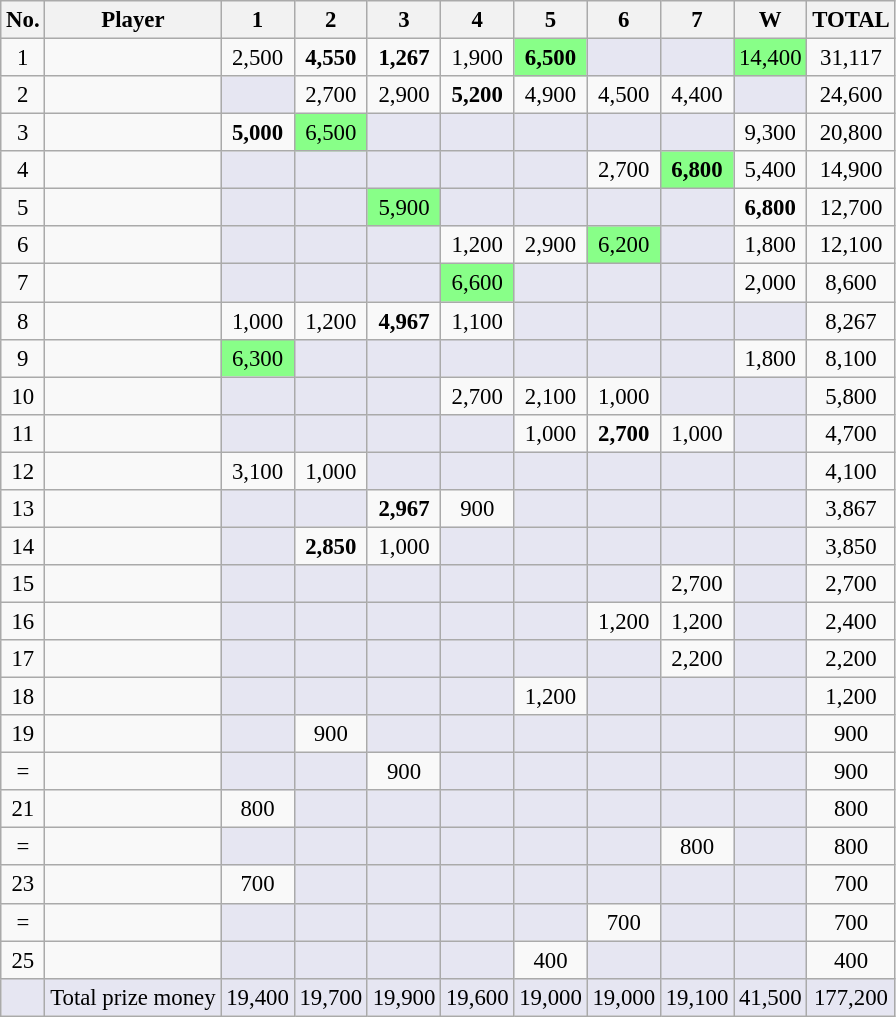<table class="wikitable sortable" style="text-align:center;font-size:95%">
<tr>
<th>No.</th>
<th>Player</th>
<th>1</th>
<th>2</th>
<th>3</th>
<th>4</th>
<th>5</th>
<th>6</th>
<th>7</th>
<th>W</th>
<th>TOTAL</th>
</tr>
<tr>
<td>1</td>
<td style="text-align:left;" data-sort-value="Gould, Martin"></td>
<td>2,500</td>
<td><strong>4,550</strong></td>
<td><strong>1,267</strong></td>
<td>1,900</td>
<td style="background:#88ff88;"><strong>6,500</strong></td>
<td style="background:#e6e6f2;"></td>
<td style="background:#e6e6f2;"></td>
<td style="background:#88ff88;">14,400</td>
<td>31,117</td>
</tr>
<tr>
<td>2</td>
<td style="text-align:left;" data-sort-value="Maguire, Stephen"></td>
<td style="background:#e6e6f2;"></td>
<td>2,700</td>
<td>2,900</td>
<td><strong>5,200</strong></td>
<td>4,900</td>
<td>4,500</td>
<td>4,400</td>
<td style="background:#e6e6f2;"></td>
<td>24,600</td>
</tr>
<tr>
<td>3</td>
<td style="text-align:left;" data-sort-value="Carter, Ali"></td>
<td><strong>5,000</strong></td>
<td style="background:#88ff88;">6,500</td>
<td style="background:#e6e6f2;"></td>
<td style="background:#e6e6f2;"></td>
<td style="background:#e6e6f2;"></td>
<td style="background:#e6e6f2;"></td>
<td style="background:#e6e6f2;"></td>
<td>9,300</td>
<td>20,800</td>
</tr>
<tr>
<td>4</td>
<td style="text-align:left;" data-sort-value="Fu, Marco"></td>
<td style="background:#e6e6f2;"></td>
<td style="background:#e6e6f2;"></td>
<td style="background:#e6e6f2;"></td>
<td style="background:#e6e6f2;"></td>
<td style="background:#e6e6f2;"></td>
<td>2,700</td>
<td style="background:#88ff88;"><strong>6,800</strong></td>
<td>5,400</td>
<td>14,900</td>
</tr>
<tr>
<td>5</td>
<td style="text-align:left;" data-sort-value="Ding, Junhui"></td>
<td style="background:#e6e6f2;"></td>
<td style="background:#e6e6f2;"></td>
<td style="background:#88ff88;">5,900</td>
<td style="background:#e6e6f2;"></td>
<td style="background:#e6e6f2;"></td>
<td style="background:#e6e6f2;"></td>
<td style="background:#e6e6f2;"></td>
<td><strong>6,800</strong></td>
<td>12,700</td>
</tr>
<tr>
<td>6</td>
<td style="text-align:left;" data-sort-value="Hawkins, Barry"></td>
<td style="background:#e6e6f2;"></td>
<td style="background:#e6e6f2;"></td>
<td style="background:#e6e6f2;"></td>
<td>1,200</td>
<td>2,900</td>
<td style="background:#88ff88;">6,200</td>
<td style="background:#e6e6f2;"></td>
<td>1,800</td>
<td>12,100</td>
</tr>
<tr>
<td>7</td>
<td style="text-align:left;" data-sort-value="Allen, Mark"></td>
<td style="background:#e6e6f2;"></td>
<td style="background:#e6e6f2;"></td>
<td style="background:#e6e6f2;"></td>
<td style="background:#88ff88;">6,600</td>
<td style="background:#e6e6f2;"></td>
<td style="background:#e6e6f2;"></td>
<td style="background:#e6e6f2;"></td>
<td>2,000</td>
<td>8,600</td>
</tr>
<tr>
<td>8</td>
<td style="text-align:left;" data-sort-value="Trump, Judd"></td>
<td>1,000</td>
<td>1,200</td>
<td><strong>4,967</strong></td>
<td>1,100</td>
<td style="background:#e6e6f2;"></td>
<td style="background:#e6e6f2;"></td>
<td style="background:#e6e6f2;"></td>
<td style="background:#e6e6f2;"></td>
<td>8,267</td>
</tr>
<tr>
<td>9</td>
<td style="text-align:left;" data-sort-value="Higgins, John"></td>
<td style="background:#88ff88;">6,300</td>
<td style="background:#e6e6f2;"></td>
<td style="background:#e6e6f2;"></td>
<td style="background:#e6e6f2;"></td>
<td style="background:#e6e6f2;"></td>
<td style="background:#e6e6f2;"></td>
<td style="background:#e6e6f2;"></td>
<td>1,800</td>
<td>8,100</td>
</tr>
<tr>
<td>10</td>
<td style="text-align:left;" data-sort-value="Walden, Ricky"></td>
<td style="background:#e6e6f2;"></td>
<td style="background:#e6e6f2;"></td>
<td style="background:#e6e6f2;"></td>
<td>2,700</td>
<td>2,100</td>
<td>1,000</td>
<td style="background:#e6e6f2;"></td>
<td style="background:#e6e6f2;"></td>
<td>5,800</td>
</tr>
<tr>
<td>11</td>
<td style="text-align:left;" data-sort-value="Day, Ryan"></td>
<td style="background:#e6e6f2;"></td>
<td style="background:#e6e6f2;"></td>
<td style="background:#e6e6f2;"></td>
<td style="background:#e6e6f2;"></td>
<td>1,000</td>
<td><strong>2,700</strong></td>
<td>1,000</td>
<td style="background:#e6e6f2;"></td>
<td>4,700</td>
</tr>
<tr>
<td>12</td>
<td style="text-align:left;" data-sort-value="Davis, Mark"></td>
<td>3,100</td>
<td>1,000</td>
<td style="background:#e6e6f2;"></td>
<td style="background:#e6e6f2;"></td>
<td style="background:#e6e6f2;"></td>
<td style="background:#e6e6f2;"></td>
<td style="background:#e6e6f2;"></td>
<td style="background:#e6e6f2;"></td>
<td>4,100</td>
</tr>
<tr>
<td>13</td>
<td style="text-align:left;" data-sort-value="Selby, Mark"></td>
<td style="background:#e6e6f2;"></td>
<td style="background:#e6e6f2;"></td>
<td><strong>2,967</strong></td>
<td>900</td>
<td style="background:#e6e6f2;"></td>
<td style="background:#e6e6f2;"></td>
<td style="background:#e6e6f2;"></td>
<td style="background:#e6e6f2;"></td>
<td>3,867</td>
</tr>
<tr>
<td>14</td>
<td style="text-align:left;" data-sort-value="Robertson, Neil"></td>
<td style="background:#e6e6f2;"></td>
<td><strong>2,850</strong></td>
<td>1,000</td>
<td style="background:#e6e6f2;"></td>
<td style="background:#e6e6f2;"></td>
<td style="background:#e6e6f2;"></td>
<td style="background:#e6e6f2;"></td>
<td style="background:#e6e6f2;"></td>
<td>3,850</td>
</tr>
<tr>
<td>15</td>
<td style="text-align:left;" data-sort-value="Higginson, Andrew"></td>
<td style="background:#e6e6f2;"></td>
<td style="background:#e6e6f2;"></td>
<td style="background:#e6e6f2;"></td>
<td style="background:#e6e6f2;"></td>
<td style="background:#e6e6f2;"></td>
<td style="background:#e6e6f2;"></td>
<td>2,700</td>
<td style="background:#e6e6f2;"></td>
<td>2,700</td>
</tr>
<tr>
<td>16</td>
<td style="text-align:left;" data-sort-value="Dale, Dominic"></td>
<td style="background:#e6e6f2;"></td>
<td style="background:#e6e6f2;"></td>
<td style="background:#e6e6f2;"></td>
<td style="background:#e6e6f2;"></td>
<td style="background:#e6e6f2;"></td>
<td>1,200</td>
<td>1,200</td>
<td style="background:#e6e6f2;"></td>
<td>2,400</td>
</tr>
<tr>
<td>17</td>
<td style="text-align:left;" data-sort-value="Milkins, Robert"></td>
<td style="background:#e6e6f2;"></td>
<td style="background:#e6e6f2;"></td>
<td style="background:#e6e6f2;"></td>
<td style="background:#e6e6f2;"></td>
<td style="background:#e6e6f2;"></td>
<td style="background:#e6e6f2;"></td>
<td>2,200</td>
<td style="background:#e6e6f2;"></td>
<td>2,200</td>
</tr>
<tr>
<td>18</td>
<td style="text-align:left;" data-sort-value="Perry, Joe"></td>
<td style="background:#e6e6f2;"></td>
<td style="background:#e6e6f2;"></td>
<td style="background:#e6e6f2;"></td>
<td style="background:#e6e6f2;"></td>
<td>1,200</td>
<td style="background:#e6e6f2;"></td>
<td style="background:#e6e6f2;"></td>
<td style="background:#e6e6f2;"></td>
<td>1,200</td>
</tr>
<tr>
<td>19</td>
<td style="text-align:left;" data-sort-value="Bingham, Stuart"></td>
<td style="background:#e6e6f2;"></td>
<td>900</td>
<td style="background:#e6e6f2;"></td>
<td style="background:#e6e6f2;"></td>
<td style="background:#e6e6f2;"></td>
<td style="background:#e6e6f2;"></td>
<td style="background:#e6e6f2;"></td>
<td style="background:#e6e6f2;"></td>
<td>900</td>
</tr>
<tr>
<td data-sort-value=20>=</td>
<td style="text-align:left;" data-sort-value="Williams, Mark"></td>
<td style="background:#e6e6f2;"></td>
<td style="background:#e6e6f2;"></td>
<td>900</td>
<td style="background:#e6e6f2;"></td>
<td style="background:#e6e6f2;"></td>
<td style="background:#e6e6f2;"></td>
<td style="background:#e6e6f2;"></td>
<td style="background:#e6e6f2;"></td>
<td>900</td>
</tr>
<tr>
<td>21</td>
<td style="text-align:left;" data-sort-value="Murphy, Shaun"></td>
<td>800</td>
<td style="background:#e6e6f2;"></td>
<td style="background:#e6e6f2;"></td>
<td style="background:#e6e6f2;"></td>
<td style="background:#e6e6f2;"></td>
<td style="background:#e6e6f2;"></td>
<td style="background:#e6e6f2;"></td>
<td style="background:#e6e6f2;"></td>
<td>800</td>
</tr>
<tr>
<td data-sort-value=22>=</td>
<td style="text-align:left;" data-sort-value="Ford, Tom"></td>
<td style="background:#e6e6f2;"></td>
<td style="background:#e6e6f2;"></td>
<td style="background:#e6e6f2;"></td>
<td style="background:#e6e6f2;"></td>
<td style="background:#e6e6f2;"></td>
<td style="background:#e6e6f2;"></td>
<td>800</td>
<td style="background:#e6e6f2;"></td>
<td>800</td>
</tr>
<tr>
<td>23</td>
<td style="text-align:left;" data-sort-value="Stevens, Matthew"></td>
<td>700</td>
<td style="background:#e6e6f2;"></td>
<td style="background:#e6e6f2;"></td>
<td style="background:#e6e6f2;"></td>
<td style="background:#e6e6f2;"></td>
<td style="background:#e6e6f2;"></td>
<td style="background:#e6e6f2;"></td>
<td style="background:#e6e6f2;"></td>
<td>700</td>
</tr>
<tr>
<td data-sort-value=24>=</td>
<td style="text-align:left;" data-sort-value="Campbell, Marcus"></td>
<td style="background:#e6e6f2;"></td>
<td style="background:#e6e6f2;"></td>
<td style="background:#e6e6f2;"></td>
<td style="background:#e6e6f2;"></td>
<td style="background:#e6e6f2;"></td>
<td>700</td>
<td style="background:#e6e6f2;"></td>
<td style="background:#e6e6f2;"></td>
<td>700</td>
</tr>
<tr>
<td>25</td>
<td style="text-align:left;" data-sort-value="Ebdon, Peter"></td>
<td style="background:#e6e6f2;"></td>
<td style="background:#e6e6f2;"></td>
<td style="background:#e6e6f2;"></td>
<td style="background:#e6e6f2;"></td>
<td>400</td>
<td style="background:#e6e6f2;"></td>
<td style="background:#e6e6f2;"></td>
<td style="background:#e6e6f2;"></td>
<td>400</td>
</tr>
<tr class=sortbottom>
<td style="background:#e6e6f2;"></td>
<td style="text-align:centre; background:#e6e6f2;">Total prize money</td>
<td style="background:#e6e6f2;">19,400</td>
<td style="background:#e6e6f2;">19,700</td>
<td style="background:#e6e6f2;">19,900</td>
<td style="background:#e6e6f2;">19,600</td>
<td style="background:#e6e6f2;">19,000</td>
<td style="background:#e6e6f2;">19,000</td>
<td style="background:#e6e6f2;">19,100</td>
<td style="background:#e6e6f2;">41,500</td>
<td style="background:#e6e6f2;">177,200</td>
</tr>
</table>
